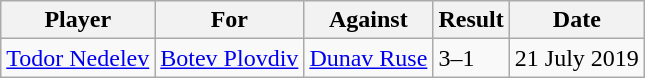<table class="wikitable">
<tr>
<th>Player</th>
<th>For</th>
<th>Against</th>
<th style="text-align:center;">Result</th>
<th>Date</th>
</tr>
<tr>
<td> <a href='#'>Todor Nedelev</a></td>
<td><a href='#'>Botev Plovdiv</a></td>
<td><a href='#'>Dunav Ruse</a></td>
<td>3–1</td>
<td>21 July 2019</td>
</tr>
</table>
